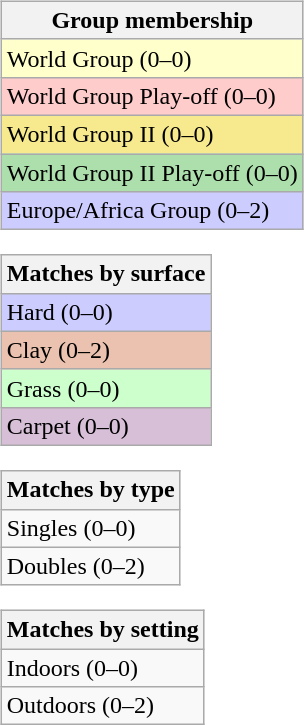<table>
<tr valign=top>
<td><br><table class=wikitable>
<tr>
<th>Group membership</th>
</tr>
<tr style="background:#ffffcc;">
<td>World Group (0–0)</td>
</tr>
<tr style="background:#ffcccc;">
<td>World Group Play-off (0–0)</td>
</tr>
<tr style="background:#F7E98E;">
<td>World Group II (0–0)</td>
</tr>
<tr style="background:#ADDFAD;">
<td>World Group II Play-off (0–0)</td>
</tr>
<tr style="background:#CCCCFF;">
<td>Europe/Africa Group (0–2)</td>
</tr>
</table>
<table class=wikitable>
<tr>
<th>Matches by surface</th>
</tr>
<tr style="background:#ccf;">
<td>Hard (0–0)</td>
</tr>
<tr style="background:#ebc2af;">
<td>Clay (0–2)</td>
</tr>
<tr style="background:#cfc;">
<td>Grass (0–0)</td>
</tr>
<tr style="background:thistle;">
<td>Carpet (0–0)</td>
</tr>
</table>
<table class=wikitable>
<tr>
<th>Matches by type</th>
</tr>
<tr>
<td>Singles (0–0)</td>
</tr>
<tr>
<td>Doubles (0–2)</td>
</tr>
</table>
<table class=wikitable>
<tr>
<th>Matches by setting</th>
</tr>
<tr>
<td>Indoors (0–0)</td>
</tr>
<tr>
<td>Outdoors (0–2)</td>
</tr>
</table>
</td>
</tr>
</table>
